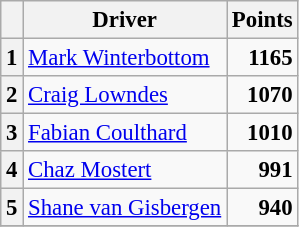<table class="wikitable" style="font-size: 95%;">
<tr>
<th></th>
<th>Driver</th>
<th>Points</th>
</tr>
<tr>
<th>1</th>
<td> <a href='#'>Mark Winterbottom</a></td>
<td align="right"><strong>1165</strong></td>
</tr>
<tr>
<th>2</th>
<td> <a href='#'>Craig Lowndes</a></td>
<td align="right"><strong>1070</strong></td>
</tr>
<tr>
<th>3</th>
<td> <a href='#'>Fabian Coulthard</a></td>
<td align="right"><strong>1010</strong></td>
</tr>
<tr>
<th>4</th>
<td> <a href='#'>Chaz Mostert</a></td>
<td align="right"><strong>991</strong></td>
</tr>
<tr>
<th>5</th>
<td> <a href='#'>Shane van Gisbergen</a></td>
<td align="right"><strong>940</strong></td>
</tr>
<tr>
</tr>
</table>
